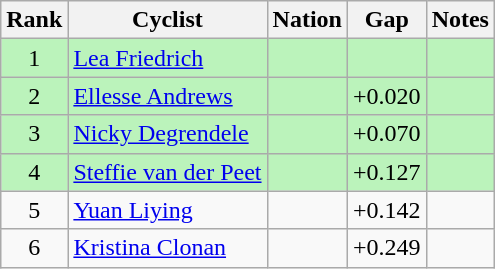<table class="wikitable" style="text-align:center">
<tr>
<th>Rank</th>
<th>Cyclist</th>
<th>Nation</th>
<th>Gap</th>
<th>Notes</th>
</tr>
<tr bgcolor=#bbf3bb>
<td>1</td>
<td align=left><a href='#'>Lea Friedrich</a></td>
<td align=left></td>
<td></td>
<td></td>
</tr>
<tr bgcolor=#bbf3bb>
<td>2</td>
<td align=left><a href='#'>Ellesse Andrews</a></td>
<td align=left></td>
<td>+0.020</td>
<td></td>
</tr>
<tr bgcolor=#bbf3bb>
<td>3</td>
<td align=left><a href='#'>Nicky Degrendele</a></td>
<td align=left></td>
<td>+0.070</td>
<td></td>
</tr>
<tr bgcolor=#bbf3bb>
<td>4</td>
<td align=left><a href='#'>Steffie van der Peet</a></td>
<td align=left></td>
<td>+0.127</td>
<td></td>
</tr>
<tr>
<td>5</td>
<td align=left><a href='#'>Yuan Liying</a></td>
<td align=left></td>
<td>+0.142</td>
<td></td>
</tr>
<tr>
<td>6</td>
<td align=left><a href='#'>Kristina Clonan</a></td>
<td align=left></td>
<td>+0.249</td>
<td></td>
</tr>
</table>
